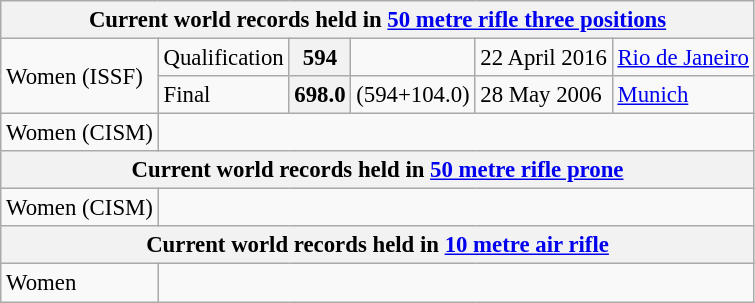<table class="wikitable" style="font-size: 95%">
<tr>
<th colspan=7>Current world records held in <a href='#'>50 metre rifle three positions</a></th>
</tr>
<tr>
<td rowspan=2>Women (ISSF)</td>
<td>Qualification</td>
<th>594</th>
<td></td>
<td>22 April 2016</td>
<td><a href='#'>Rio de Janeiro</a> </td>
</tr>
<tr>
<td>Final</td>
<th>698.0</th>
<td> (594+104.0)</td>
<td>28 May 2006</td>
<td><a href='#'>Munich</a> </td>
</tr>
<tr>
<td rowspan=2>Women (CISM)<br></td>
</tr>
<tr>
</tr>
<tr>
<th colspan=7>Current world records held in <a href='#'>50 metre rifle prone</a></th>
</tr>
<tr>
<td rowspan=2>Women (CISM)<br></td>
</tr>
<tr>
</tr>
<tr>
<th colspan=7>Current world records held in <a href='#'>10 metre air rifle</a></th>
</tr>
<tr>
<td rowspan=2>Women<br></td>
</tr>
<tr>
</tr>
</table>
